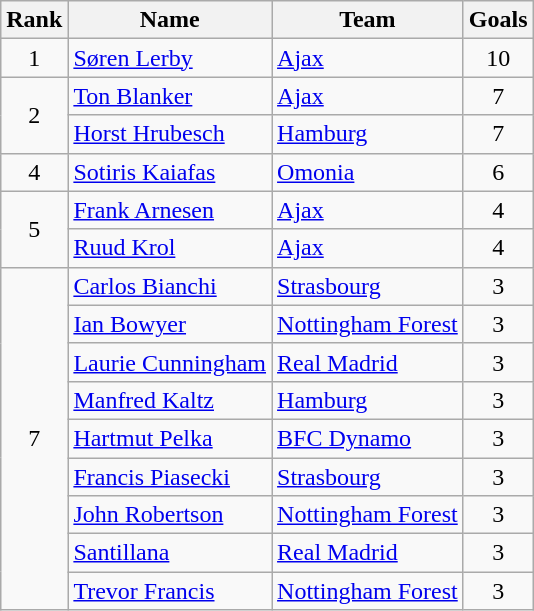<table class="wikitable" style="text-align:center">
<tr>
<th>Rank</th>
<th>Name</th>
<th>Team</th>
<th>Goals</th>
</tr>
<tr>
<td>1</td>
<td align="left"> <a href='#'>Søren Lerby</a></td>
<td align="left"> <a href='#'>Ajax</a></td>
<td>10</td>
</tr>
<tr>
<td rowspan="2">2</td>
<td align="left"> <a href='#'>Ton Blanker</a></td>
<td align="left"> <a href='#'>Ajax</a></td>
<td>7</td>
</tr>
<tr>
<td align="left"> <a href='#'>Horst Hrubesch</a></td>
<td align="left"> <a href='#'>Hamburg</a></td>
<td>7</td>
</tr>
<tr>
<td>4</td>
<td align="left"> <a href='#'>Sotiris Kaiafas</a></td>
<td align="left"> <a href='#'>Omonia</a></td>
<td>6</td>
</tr>
<tr>
<td rowspan="2">5</td>
<td align="left"> <a href='#'>Frank Arnesen</a></td>
<td align="left"> <a href='#'>Ajax</a></td>
<td>4</td>
</tr>
<tr>
<td align="left"> <a href='#'>Ruud Krol</a></td>
<td align="left"> <a href='#'>Ajax</a></td>
<td>4</td>
</tr>
<tr>
<td rowspan="9">7</td>
<td align="left"> <a href='#'>Carlos Bianchi</a></td>
<td align="left"> <a href='#'>Strasbourg</a></td>
<td>3</td>
</tr>
<tr>
<td align="left"> <a href='#'>Ian Bowyer</a></td>
<td align="left"> <a href='#'>Nottingham Forest</a></td>
<td>3</td>
</tr>
<tr>
<td align="left"> <a href='#'>Laurie Cunningham</a></td>
<td align="left"> <a href='#'>Real Madrid</a></td>
<td>3</td>
</tr>
<tr>
<td align="left"> <a href='#'>Manfred Kaltz</a></td>
<td align="left"> <a href='#'>Hamburg</a></td>
<td>3</td>
</tr>
<tr>
<td align="left"> <a href='#'>Hartmut Pelka</a></td>
<td align="left"> <a href='#'>BFC Dynamo</a></td>
<td>3</td>
</tr>
<tr>
<td align="left"> <a href='#'>Francis Piasecki</a></td>
<td align="left"> <a href='#'>Strasbourg</a></td>
<td>3</td>
</tr>
<tr>
<td align="left"> <a href='#'>John Robertson</a></td>
<td align="left"> <a href='#'>Nottingham Forest</a></td>
<td>3</td>
</tr>
<tr>
<td align="left"> <a href='#'>Santillana</a></td>
<td align="left"> <a href='#'>Real Madrid</a></td>
<td>3</td>
</tr>
<tr>
<td align="left"> <a href='#'>Trevor Francis</a></td>
<td align="left"> <a href='#'>Nottingham Forest</a></td>
<td>3</td>
</tr>
</table>
